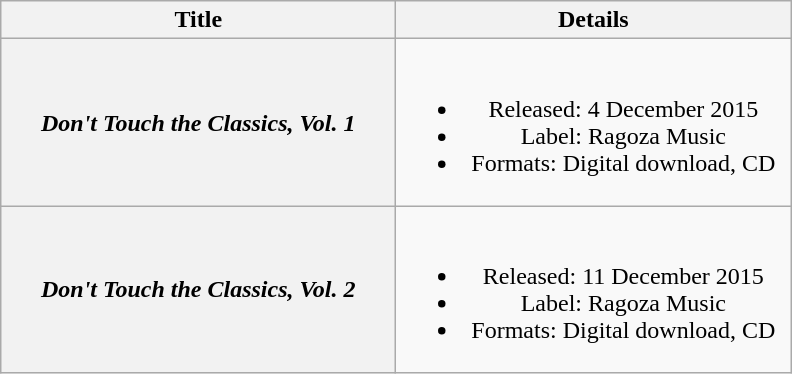<table class="wikitable plainrowheaders" style="text-align:center;">
<tr>
<th scope="col" style="width:16em;">Title</th>
<th scope="col" style="width:16em;">Details</th>
</tr>
<tr>
<th scope="row"><em>Don't Touch the Classics, Vol. 1</em></th>
<td><br><ul><li>Released: 4 December 2015</li><li>Label: Ragoza Music</li><li>Formats: Digital download, CD</li></ul></td>
</tr>
<tr>
<th scope="row"><em>Don't Touch the Classics, Vol. 2</em></th>
<td><br><ul><li>Released: 11 December 2015</li><li>Label: Ragoza Music</li><li>Formats: Digital download, CD</li></ul></td>
</tr>
</table>
